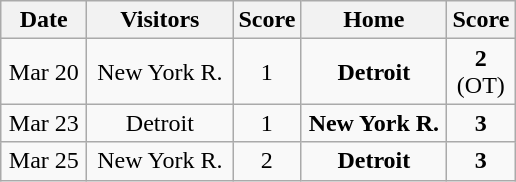<table class="wikitable">
<tr>
<th width="50">Date</th>
<th width="90">Visitors</th>
<th width="25">Score</th>
<th width="90">Home</th>
<th width="25">Score</th>
</tr>
<tr align="center">
<td>Mar 20</td>
<td>New York R.</td>
<td align="center">1</td>
<td><strong>Detroit</strong></td>
<td align="center"><strong>2</strong> (OT)</td>
</tr>
<tr align="center">
<td>Mar 23</td>
<td>Detroit</td>
<td align="center">1</td>
<td><strong>New York R.</strong></td>
<td align="center"><strong>3</strong></td>
</tr>
<tr align="center">
<td>Mar 25</td>
<td>New York R.</td>
<td align="center">2</td>
<td><strong>Detroit</strong></td>
<td align="center"><strong>3</strong></td>
</tr>
</table>
